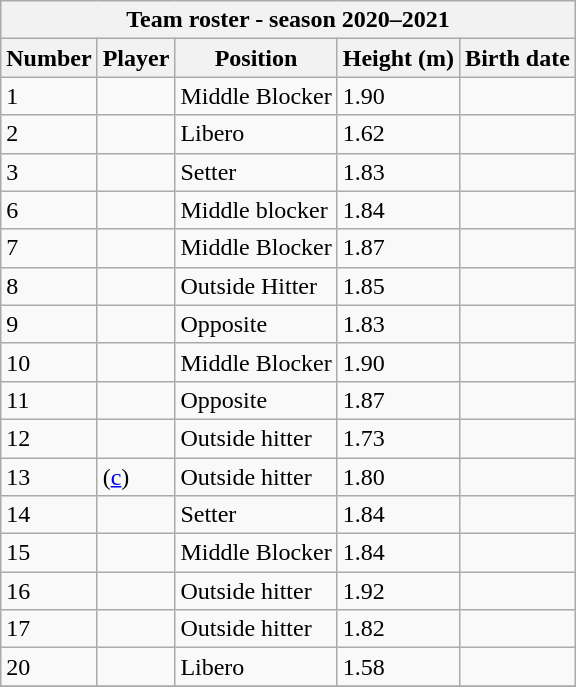<table class="wikitable sortable" style="font-size:100%; text-align:leff;">
<tr>
<th colspan=6><strong>Team roster - season 2020–2021</strong></th>
</tr>
<tr>
<th>Number</th>
<th>Player</th>
<th>Position</th>
<th>Height (m)</th>
<th>Birth date</th>
</tr>
<tr>
<td>1</td>
<td align=left> </td>
<td>Middle Blocker</td>
<td>1.90</td>
<td align=right></td>
</tr>
<tr>
<td>2</td>
<td align=left> </td>
<td>Libero</td>
<td>1.62</td>
<td align=right></td>
</tr>
<tr>
<td>3</td>
<td align=left> </td>
<td>Setter</td>
<td>1.83</td>
<td align=right></td>
</tr>
<tr>
<td>6</td>
<td align=left> </td>
<td>Middle blocker</td>
<td>1.84</td>
<td align=right></td>
</tr>
<tr>
<td>7</td>
<td align=left> </td>
<td>Middle Blocker</td>
<td>1.87</td>
<td align=right></td>
</tr>
<tr>
<td>8</td>
<td align=left> </td>
<td>Outside Hitter</td>
<td>1.85</td>
<td align=right></td>
</tr>
<tr>
<td>9</td>
<td align=left> </td>
<td>Opposite</td>
<td>1.83</td>
<td align=right></td>
</tr>
<tr>
<td>10</td>
<td align=left> </td>
<td>Middle Blocker</td>
<td>1.90</td>
<td align=right></td>
</tr>
<tr>
<td>11</td>
<td align=left> </td>
<td>Opposite</td>
<td>1.87</td>
<td align=right></td>
</tr>
<tr>
<td>12</td>
<td align=left> </td>
<td>Outside hitter</td>
<td>1.73</td>
<td align=right></td>
</tr>
<tr>
<td>13</td>
<td align=left>  (<a href='#'>c</a>)</td>
<td>Outside hitter</td>
<td>1.80</td>
<td align=right></td>
</tr>
<tr>
<td>14</td>
<td align=left> </td>
<td>Setter</td>
<td>1.84</td>
<td align=right></td>
</tr>
<tr>
<td>15</td>
<td align=left> </td>
<td>Middle Blocker</td>
<td>1.84</td>
<td align=right></td>
</tr>
<tr>
<td>16</td>
<td align=left> </td>
<td>Outside hitter</td>
<td>1.92</td>
<td align=right></td>
</tr>
<tr>
<td>17</td>
<td align=left> </td>
<td>Outside hitter</td>
<td>1.82</td>
<td align=right></td>
</tr>
<tr>
<td>20</td>
<td align=left> </td>
<td>Libero</td>
<td>1.58</td>
<td align=right></td>
</tr>
<tr>
</tr>
</table>
